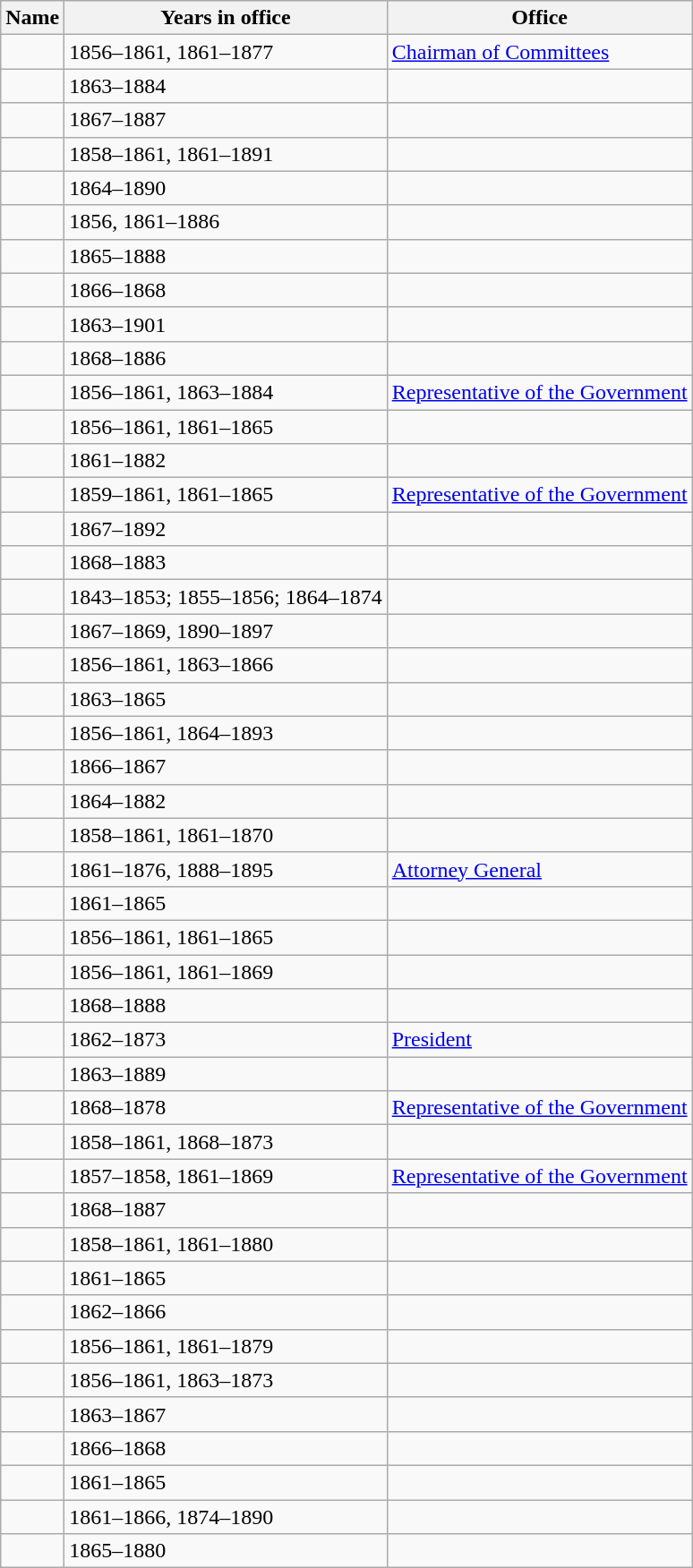<table class="wikitable sortable">
<tr>
<th>Name</th>
<th>Years in office</th>
<th>Office</th>
</tr>
<tr>
<td></td>
<td>1856–1861, 1861–1877</td>
<td><a href='#'>Chairman of Committees</a></td>
</tr>
<tr>
<td></td>
<td>1863–1884</td>
<td></td>
</tr>
<tr>
<td></td>
<td>1867–1887</td>
<td></td>
</tr>
<tr>
<td></td>
<td>1858–1861, 1861–1891</td>
<td></td>
</tr>
<tr>
<td></td>
<td>1864–1890</td>
<td></td>
</tr>
<tr>
<td></td>
<td>1856, 1861–1886</td>
<td></td>
</tr>
<tr>
<td></td>
<td>1865–1888</td>
<td></td>
</tr>
<tr>
<td></td>
<td>1866–1868</td>
<td></td>
</tr>
<tr>
<td></td>
<td>1863–1901</td>
<td></td>
</tr>
<tr>
<td></td>
<td>1868–1886</td>
<td></td>
</tr>
<tr>
<td></td>
<td>1856–1861, 1863–1884</td>
<td><a href='#'>Representative of the Government</a> </td>
</tr>
<tr>
<td></td>
<td>1856–1861, 1861–1865</td>
<td></td>
</tr>
<tr>
<td></td>
<td>1861–1882</td>
<td></td>
</tr>
<tr>
<td></td>
<td>1859–1861, 1861–1865</td>
<td><a href='#'>Representative of the Government</a> </td>
</tr>
<tr>
<td></td>
<td>1867–1892</td>
<td></td>
</tr>
<tr>
<td></td>
<td>1868–1883</td>
<td></td>
</tr>
<tr>
<td></td>
<td>1843–1853; 1855–1856; 1864–1874</td>
<td></td>
</tr>
<tr>
<td></td>
<td>1867–1869, 1890–1897</td>
<td></td>
</tr>
<tr>
<td></td>
<td>1856–1861, 1863–1866</td>
<td></td>
</tr>
<tr>
<td></td>
<td>1863–1865</td>
<td></td>
</tr>
<tr>
<td></td>
<td>1856–1861, 1864–1893</td>
<td></td>
</tr>
<tr>
<td></td>
<td>1866–1867</td>
<td></td>
</tr>
<tr>
<td></td>
<td>1864–1882</td>
<td></td>
</tr>
<tr>
<td></td>
<td>1858–1861, 1861–1870</td>
<td></td>
</tr>
<tr>
<td></td>
<td>1861–1876, 1888–1895</td>
<td><a href='#'>Attorney General</a> </td>
</tr>
<tr>
<td></td>
<td>1861–1865</td>
<td></td>
</tr>
<tr>
<td></td>
<td>1856–1861, 1861–1865</td>
<td></td>
</tr>
<tr>
<td></td>
<td>1856–1861, 1861–1869</td>
<td></td>
</tr>
<tr>
<td></td>
<td>1868–1888</td>
<td></td>
</tr>
<tr>
<td></td>
<td>1862–1873</td>
<td><a href='#'>President</a></td>
</tr>
<tr>
<td></td>
<td>1863–1889</td>
<td></td>
</tr>
<tr>
<td></td>
<td>1868–1878</td>
<td><a href='#'>Representative of the Government</a> </td>
</tr>
<tr>
<td></td>
<td>1858–1861, 1868–1873</td>
<td></td>
</tr>
<tr>
<td></td>
<td>1857–1858, 1861–1869</td>
<td><a href='#'>Representative of the Government</a> </td>
</tr>
<tr>
<td></td>
<td>1868–1887</td>
<td></td>
</tr>
<tr>
<td></td>
<td>1858–1861, 1861–1880</td>
<td></td>
</tr>
<tr>
<td></td>
<td>1861–1865</td>
<td></td>
</tr>
<tr>
<td></td>
<td>1862–1866</td>
<td></td>
</tr>
<tr>
<td></td>
<td>1856–1861, 1861–1879</td>
<td></td>
</tr>
<tr>
<td></td>
<td>1856–1861, 1863–1873</td>
<td></td>
</tr>
<tr>
<td></td>
<td>1863–1867</td>
<td></td>
</tr>
<tr>
<td></td>
<td>1866–1868</td>
<td></td>
</tr>
<tr>
<td></td>
<td>1861–1865</td>
<td></td>
</tr>
<tr>
<td></td>
<td>1861–1866, 1874–1890</td>
<td></td>
</tr>
<tr>
<td></td>
<td>1865–1880</td>
<td></td>
</tr>
</table>
